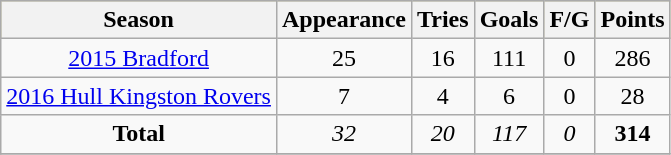<table class="wikitable" style="text-align:center;">
<tr bgcolor=#bdb76b>
<th>Season</th>
<th>Appearance</th>
<th>Tries</th>
<th>Goals</th>
<th>F/G</th>
<th>Points</th>
</tr>
<tr>
<td><a href='#'>2015 Bradford</a></td>
<td>25</td>
<td>16</td>
<td>111</td>
<td>0</td>
<td>286</td>
</tr>
<tr>
<td><a href='#'>2016 Hull Kingston Rovers</a></td>
<td>7</td>
<td>4</td>
<td>6</td>
<td>0</td>
<td>28</td>
</tr>
<tr>
<td><strong>Total</strong></td>
<td><em>32</em></td>
<td><em>20</em></td>
<td><em>117</em></td>
<td><em>0</em></td>
<td><strong>314</strong></td>
</tr>
<tr>
</tr>
</table>
